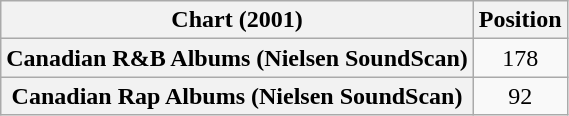<table class="wikitable sortable plainrowheaders" style="text-align:center;">
<tr>
<th scope="col">Chart (2001)</th>
<th scope="col">Position</th>
</tr>
<tr>
<th scope="row">Canadian R&B Albums (Nielsen SoundScan)</th>
<td>178</td>
</tr>
<tr>
<th scope="row">Canadian Rap Albums (Nielsen SoundScan)</th>
<td>92</td>
</tr>
</table>
